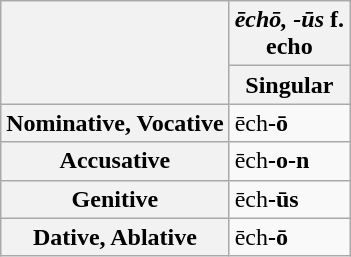<table class="wikitable">
<tr>
<th rowspan="2"></th>
<th><em>ēchō, -ūs</em> f.<br> echo</th>
</tr>
<tr>
<th>Singular</th>
</tr>
<tr>
<th>Nominative, Vocative</th>
<td>ēch<strong>-ō</strong></td>
</tr>
<tr>
<th>Accusative</th>
<td>ēch<strong>-o-n</strong></td>
</tr>
<tr>
<th>Genitive</th>
<td>ēch<strong>-ūs</strong></td>
</tr>
<tr>
<th>Dative, Ablative</th>
<td>ēch<strong>-ō</strong></td>
</tr>
</table>
